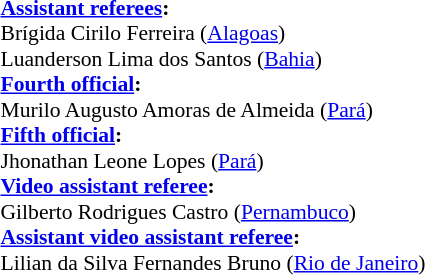<table width=50% style="font-size: 90%">
<tr>
<td><br><strong><a href='#'>Assistant referees</a>:</strong>
<br>Brígida Cirilo Ferreira (<a href='#'>Alagoas</a>)
<br>Luanderson Lima dos Santos (<a href='#'>Bahia</a>)
<br><strong><a href='#'>Fourth official</a>:</strong>
<br>Murilo Augusto Amoras de Almeida (<a href='#'>Pará</a>)
<br><strong><a href='#'>Fifth official</a>:</strong>
<br>Jhonathan Leone Lopes (<a href='#'>Pará</a>)
<br><strong><a href='#'>Video assistant referee</a>:</strong>
<br>Gilberto Rodrigues Castro (<a href='#'>Pernambuco</a>)
<br><strong><a href='#'>Assistant video assistant referee</a>:</strong>
<br>Lilian da Silva Fernandes Bruno (<a href='#'>Rio de Janeiro</a>)</td>
</tr>
</table>
